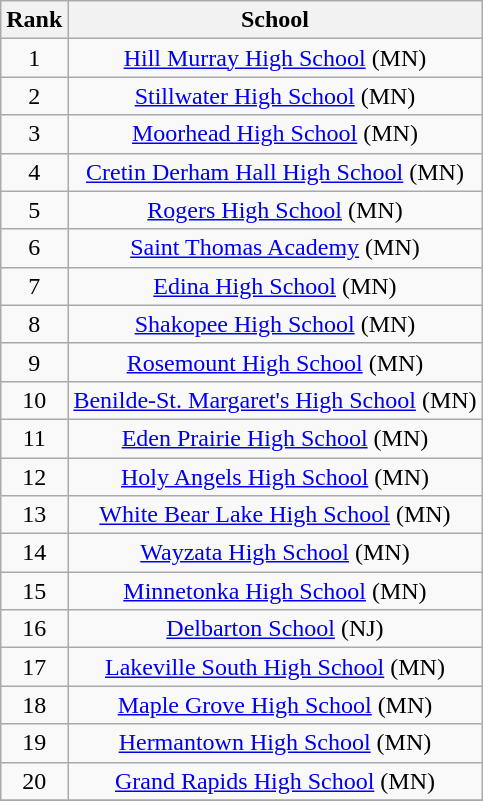<table class="wikitable plainrowheaders sortable" style="text-align:center;" border="1">
<tr>
<th scope="col">Rank</th>
<th scope="col">School</th>
</tr>
<tr>
<td>1</td>
<td><a href='#'>Hill Murray High School</a> (MN)</td>
</tr>
<tr>
<td>2</td>
<td><a href='#'>Stillwater High School</a> (MN)</td>
</tr>
<tr>
<td>3</td>
<td><a href='#'>Moorhead High School</a> (MN)</td>
</tr>
<tr>
<td>4</td>
<td><a href='#'>Cretin Derham Hall High School</a> (MN)</td>
</tr>
<tr>
<td>5</td>
<td><a href='#'>Rogers High School</a> (MN)</td>
</tr>
<tr>
<td>6</td>
<td><a href='#'>Saint Thomas Academy</a> (MN)</td>
</tr>
<tr>
<td>7</td>
<td><a href='#'>Edina High School</a> (MN)</td>
</tr>
<tr>
<td>8</td>
<td><a href='#'>Shakopee High School</a> (MN)</td>
</tr>
<tr>
<td>9</td>
<td><a href='#'>Rosemount High School</a> (MN)</td>
</tr>
<tr>
<td>10</td>
<td><a href='#'>Benilde-St. Margaret's High School</a> (MN)</td>
</tr>
<tr>
<td>11</td>
<td><a href='#'>Eden Prairie High School</a> (MN)</td>
</tr>
<tr>
<td>12</td>
<td><a href='#'>Holy Angels High School</a> (MN)</td>
</tr>
<tr>
<td>13</td>
<td><a href='#'>White Bear Lake High School</a> (MN)</td>
</tr>
<tr>
<td>14</td>
<td><a href='#'>Wayzata High School</a> (MN)</td>
</tr>
<tr>
<td>15</td>
<td><a href='#'>Minnetonka High School</a> (MN)</td>
</tr>
<tr>
<td>16</td>
<td><a href='#'>Delbarton School</a> (NJ)</td>
</tr>
<tr>
<td>17</td>
<td><a href='#'>Lakeville South High School</a> (MN)</td>
</tr>
<tr>
<td>18</td>
<td><a href='#'>Maple Grove High School</a> (MN)</td>
</tr>
<tr>
<td>19</td>
<td><a href='#'>Hermantown High School</a> (MN)</td>
</tr>
<tr>
<td>20</td>
<td><a href='#'>Grand Rapids High School</a> (MN)</td>
</tr>
<tr>
</tr>
<tr>
</tr>
</table>
